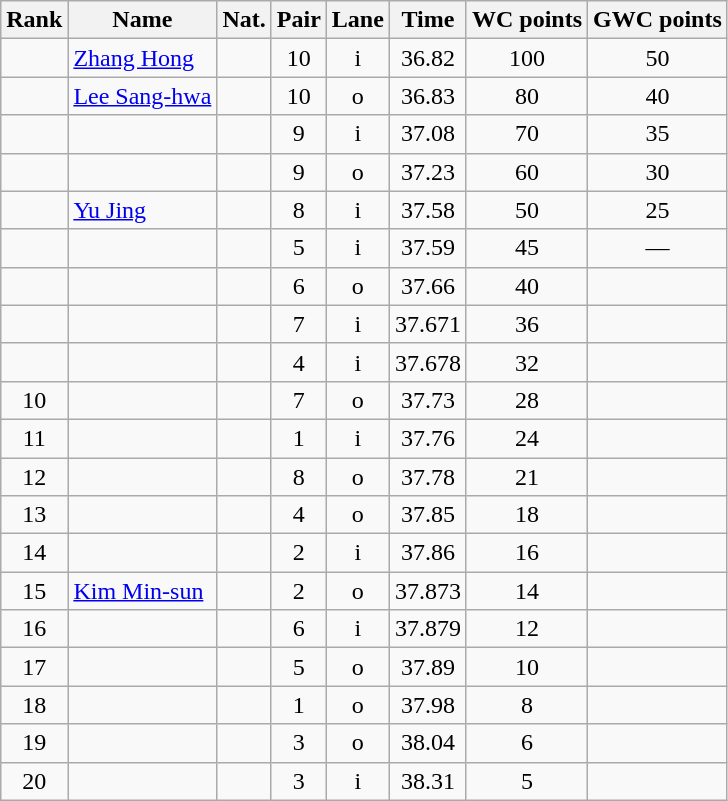<table class="wikitable sortable" style="text-align:center">
<tr>
<th>Rank</th>
<th>Name</th>
<th>Nat.</th>
<th>Pair</th>
<th>Lane</th>
<th>Time</th>
<th>WC points</th>
<th>GWC points</th>
</tr>
<tr>
<td></td>
<td align=left><a href='#'>Zhang Hong</a></td>
<td></td>
<td>10</td>
<td>i</td>
<td>36.82</td>
<td>100</td>
<td>50</td>
</tr>
<tr>
<td></td>
<td align=left><a href='#'>Lee Sang-hwa</a></td>
<td></td>
<td>10</td>
<td>o</td>
<td>36.83</td>
<td>80</td>
<td>40</td>
</tr>
<tr>
<td></td>
<td align=left></td>
<td></td>
<td>9</td>
<td>i</td>
<td>37.08</td>
<td>70</td>
<td>35</td>
</tr>
<tr>
<td></td>
<td align=left></td>
<td></td>
<td>9</td>
<td>o</td>
<td>37.23</td>
<td>60</td>
<td>30</td>
</tr>
<tr>
<td></td>
<td align=left><a href='#'>Yu Jing</a></td>
<td></td>
<td>8</td>
<td>i</td>
<td>37.58</td>
<td>50</td>
<td>25</td>
</tr>
<tr>
<td></td>
<td align=left></td>
<td></td>
<td>5</td>
<td>i</td>
<td>37.59</td>
<td>45</td>
<td>—</td>
</tr>
<tr>
<td></td>
<td align=left></td>
<td></td>
<td>6</td>
<td>o</td>
<td>37.66</td>
<td>40</td>
<td></td>
</tr>
<tr>
<td></td>
<td align=left></td>
<td></td>
<td>7</td>
<td>i</td>
<td>37.671</td>
<td>36</td>
<td></td>
</tr>
<tr>
<td></td>
<td align=left></td>
<td></td>
<td>4</td>
<td>i</td>
<td>37.678</td>
<td>32</td>
<td></td>
</tr>
<tr>
<td>10</td>
<td align=left></td>
<td></td>
<td>7</td>
<td>o</td>
<td>37.73</td>
<td>28</td>
<td></td>
</tr>
<tr>
<td>11</td>
<td align=left></td>
<td></td>
<td>1</td>
<td>i</td>
<td>37.76</td>
<td>24</td>
<td></td>
</tr>
<tr>
<td>12</td>
<td align=left></td>
<td></td>
<td>8</td>
<td>o</td>
<td>37.78</td>
<td>21</td>
<td></td>
</tr>
<tr>
<td>13</td>
<td align=left></td>
<td></td>
<td>4</td>
<td>o</td>
<td>37.85</td>
<td>18</td>
<td></td>
</tr>
<tr>
<td>14</td>
<td align=left></td>
<td></td>
<td>2</td>
<td>i</td>
<td>37.86</td>
<td>16</td>
<td></td>
</tr>
<tr>
<td>15</td>
<td align=left><a href='#'>Kim Min-sun</a></td>
<td></td>
<td>2</td>
<td>o</td>
<td>37.873</td>
<td>14</td>
<td></td>
</tr>
<tr>
<td>16</td>
<td align=left></td>
<td></td>
<td>6</td>
<td>i</td>
<td>37.879</td>
<td>12</td>
<td></td>
</tr>
<tr>
<td>17</td>
<td align=left></td>
<td></td>
<td>5</td>
<td>o</td>
<td>37.89</td>
<td>10</td>
<td></td>
</tr>
<tr>
<td>18</td>
<td align=left></td>
<td></td>
<td>1</td>
<td>o</td>
<td>37.98</td>
<td>8</td>
<td></td>
</tr>
<tr>
<td>19</td>
<td align=left></td>
<td></td>
<td>3</td>
<td>o</td>
<td>38.04</td>
<td>6</td>
<td></td>
</tr>
<tr>
<td>20</td>
<td align=left></td>
<td></td>
<td>3</td>
<td>i</td>
<td>38.31</td>
<td>5</td>
<td></td>
</tr>
</table>
